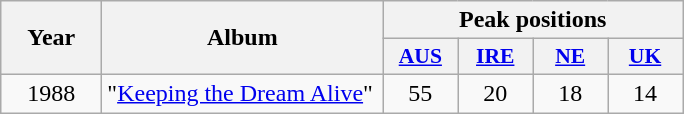<table class="wikitable">
<tr>
<th align="center" rowspan="2" width="60">Year</th>
<th align="center" rowspan="2" width="180">Album</th>
<th align="center" colspan="4">Peak positions</th>
</tr>
<tr>
<th scope="col" style="width:3em;font-size:90%;"><a href='#'>AUS</a><br></th>
<th scope="col" style="width:3em;font-size:90%;"><a href='#'>IRE</a><br></th>
<th scope="col" style="width:3em;font-size:90%;"><a href='#'>NE</a><br></th>
<th scope="col" style="width:3em;font-size:90%;"><a href='#'>UK</a><br></th>
</tr>
<tr>
<td align="center">1988</td>
<td>"<a href='#'>Keeping the Dream Alive</a>"</td>
<td align="center">55</td>
<td align="center">20</td>
<td align="center">18</td>
<td align="center">14</td>
</tr>
</table>
